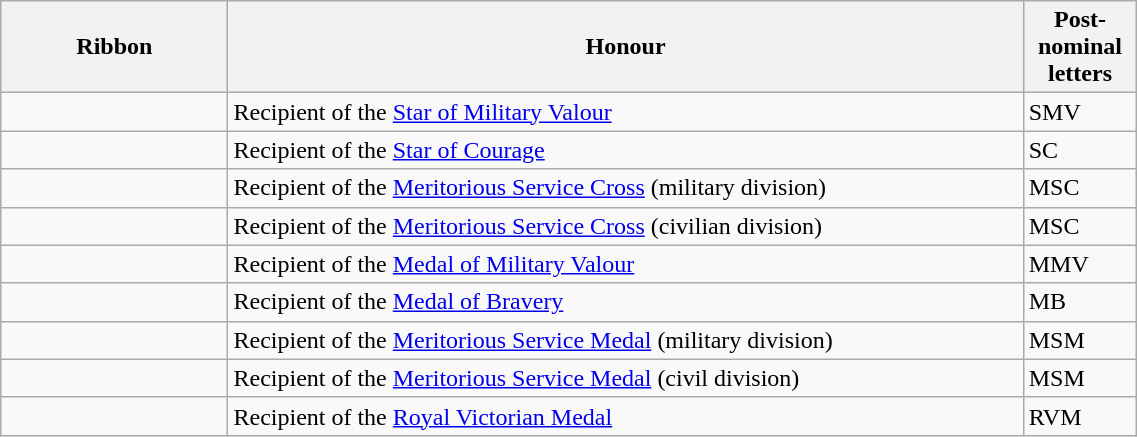<table class="wikitable" style="width:60%;">
<tr>
<th width="20%">Ribbon</th>
<th width="70%">Honour</th>
<th width="10%">Post-nominal letters</th>
</tr>
<tr>
<td></td>
<td>Recipient of the <a href='#'>Star of Military Valour</a></td>
<td>SMV</td>
</tr>
<tr>
<td></td>
<td>Recipient of the <a href='#'>Star of Courage</a></td>
<td>SC</td>
</tr>
<tr>
<td></td>
<td>Recipient of the <a href='#'>Meritorious Service Cross</a> (military division)</td>
<td>MSC</td>
</tr>
<tr>
<td></td>
<td>Recipient of the <a href='#'>Meritorious Service Cross</a> (civilian division)</td>
<td>MSC</td>
</tr>
<tr>
<td></td>
<td>Recipient of the <a href='#'>Medal of Military Valour</a></td>
<td>MMV</td>
</tr>
<tr>
<td></td>
<td>Recipient of the <a href='#'>Medal of Bravery</a></td>
<td>MB</td>
</tr>
<tr>
<td></td>
<td>Recipient of the <a href='#'>Meritorious Service Medal</a> (military division)</td>
<td>MSM</td>
</tr>
<tr>
<td></td>
<td>Recipient of the <a href='#'>Meritorious Service Medal</a> (civil division)</td>
<td>MSM</td>
</tr>
<tr>
<td></td>
<td>Recipient of the <a href='#'>Royal Victorian Medal</a></td>
<td>RVM</td>
</tr>
</table>
